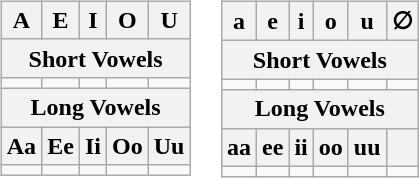<table>
<tr style="vertical-align: top;">
<td><br><table class="wikitable" style="text-align:center;">
<tr>
<th>A</th>
<th>E</th>
<th>I</th>
<th>O</th>
<th>U</th>
</tr>
<tr>
<th colspan="5">Short Vowels</th>
</tr>
<tr dir="rtl">
<td><span></span></td>
<td><span></span></td>
<td><span></span></td>
<td><span></span></td>
<td><span></span></td>
</tr>
<tr>
<th colspan="5">Long Vowels</th>
</tr>
<tr>
<th>Aa</th>
<th>Ee</th>
<th>Ii</th>
<th>Oo</th>
<th>Uu</th>
</tr>
<tr dir="rtl">
<td><span></span></td>
<td><span></span></td>
<td><span></span></td>
<td><span></span></td>
<td><span></span></td>
</tr>
</table>
</td>
<td><br><table class="wikitable" style="text-align:center;">
<tr>
<th>a</th>
<th>e</th>
<th>i</th>
<th>o</th>
<th>u</th>
<th>∅</th>
</tr>
<tr>
<th colspan="6">Short Vowels</th>
</tr>
<tr dir="rtl">
<td><span></span></td>
<td><span></span></td>
<td><span></span></td>
<td><span></span></td>
<td><span></span></td>
<td><span></span></td>
</tr>
<tr>
<th colspan="6">Long Vowels</th>
</tr>
<tr>
<th>aa</th>
<th>ee</th>
<th>ii</th>
<th>oo</th>
<th>uu</th>
<th></th>
</tr>
<tr dir="rtl">
<td><span></span></td>
<td><span></span></td>
<td><span></span></td>
<td><span></span></td>
<td><span></span></td>
</tr>
</table>
</td>
</tr>
</table>
